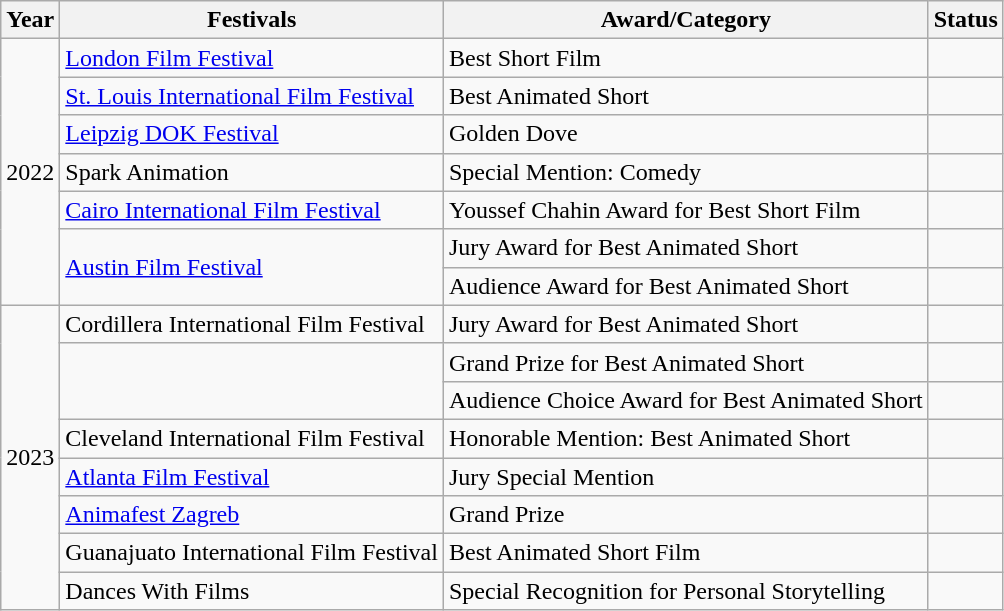<table class="wikitable">
<tr>
<th>Year</th>
<th>Festivals</th>
<th>Award/Category</th>
<th>Status</th>
</tr>
<tr>
<td rowspan="7">2022</td>
<td><a href='#'>London Film Festival</a></td>
<td>Best Short Film</td>
<td></td>
</tr>
<tr>
<td><a href='#'>St. Louis International Film Festival</a></td>
<td>Best Animated Short</td>
<td></td>
</tr>
<tr>
<td><a href='#'>Leipzig DOK Festival</a></td>
<td>Golden Dove</td>
<td></td>
</tr>
<tr>
<td>Spark Animation</td>
<td>Special Mention: Comedy</td>
<td></td>
</tr>
<tr>
<td><a href='#'>Cairo International Film Festival</a></td>
<td>Youssef Chahin Award for Best Short Film</td>
<td></td>
</tr>
<tr>
<td rowspan="2"><a href='#'>Austin Film Festival</a></td>
<td>Jury Award for Best Animated Short</td>
<td></td>
</tr>
<tr>
<td>Audience Award for Best Animated Short</td>
<td></td>
</tr>
<tr>
<td rowspan="8">2023</td>
<td>Cordillera International Film Festival</td>
<td>Jury Award for Best Animated Short</td>
<td></td>
</tr>
<tr>
<td rowspan="2"></td>
<td>Grand Prize for Best Animated Short</td>
<td></td>
</tr>
<tr>
<td>Audience Choice Award for Best Animated Short</td>
<td></td>
</tr>
<tr>
<td>Cleveland International Film Festival</td>
<td>Honorable Mention: Best Animated Short</td>
<td></td>
</tr>
<tr>
<td><a href='#'>Atlanta Film Festival</a></td>
<td>Jury Special Mention</td>
<td></td>
</tr>
<tr>
<td><a href='#'>Animafest Zagreb</a></td>
<td>Grand Prize</td>
<td></td>
</tr>
<tr>
<td>Guanajuato International Film Festival</td>
<td>Best Animated Short Film</td>
<td></td>
</tr>
<tr>
<td>Dances With Films</td>
<td>Special Recognition for Personal Storytelling</td>
<td></td>
</tr>
</table>
